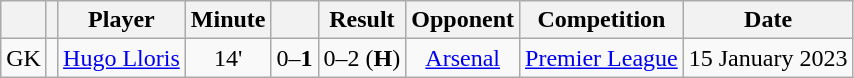<table class="wikitable sortable" style="text-align:center">
<tr>
<th></th>
<th></th>
<th>Player</th>
<th>Minute</th>
<th></th>
<th>Result</th>
<th>Opponent</th>
<th>Competition</th>
<th>Date</th>
</tr>
<tr>
<td>GK</td>
<td></td>
<td><a href='#'>Hugo Lloris</a></td>
<td>14'</td>
<td>0–<strong>1</strong></td>
<td>0–2 (<strong>H</strong>)</td>
<td><a href='#'>Arsenal</a></td>
<td><a href='#'>Premier League</a></td>
<td>15 January 2023</td>
</tr>
</table>
